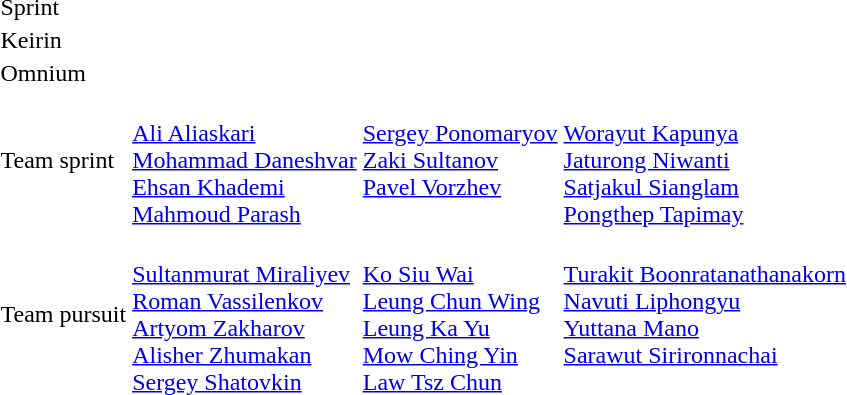<table>
<tr>
<td>Sprint</td>
<td></td>
<td></td>
<td></td>
</tr>
<tr>
<td>Keirin</td>
<td></td>
<td></td>
<td></td>
</tr>
<tr>
<td>Omnium</td>
<td></td>
<td></td>
<td></td>
</tr>
<tr>
<td>Team sprint</td>
<td><br><a href='#'>Ali Aliaskari</a><br><a href='#'>Mohammad Daneshvar</a><br><a href='#'>Ehsan Khademi</a><br><a href='#'>Mahmoud Parash</a></td>
<td valign=top><br><a href='#'>Sergey Ponomaryov</a><br><a href='#'>Zaki Sultanov</a><br><a href='#'>Pavel Vorzhev</a></td>
<td><br><a href='#'>Worayut Kapunya</a><br><a href='#'>Jaturong Niwanti</a><br><a href='#'>Satjakul Sianglam</a><br><a href='#'>Pongthep Tapimay</a></td>
</tr>
<tr>
<td>Team pursuit</td>
<td><br><a href='#'>Sultanmurat Miraliyev</a><br><a href='#'>Roman Vassilenkov</a><br><a href='#'>Artyom Zakharov</a><br><a href='#'>Alisher Zhumakan</a><br><a href='#'>Sergey Shatovkin</a></td>
<td><br><a href='#'>Ko Siu Wai</a><br><a href='#'>Leung Chun Wing</a><br><a href='#'>Leung Ka Yu</a><br><a href='#'>Mow Ching Yin</a><br><a href='#'>Law Tsz Chun</a></td>
<td valign=top><br><a href='#'>Turakit Boonratanathanakorn</a><br><a href='#'>Navuti Liphongyu</a><br><a href='#'>Yuttana Mano</a><br><a href='#'>Sarawut Sirironnachai</a></td>
</tr>
</table>
